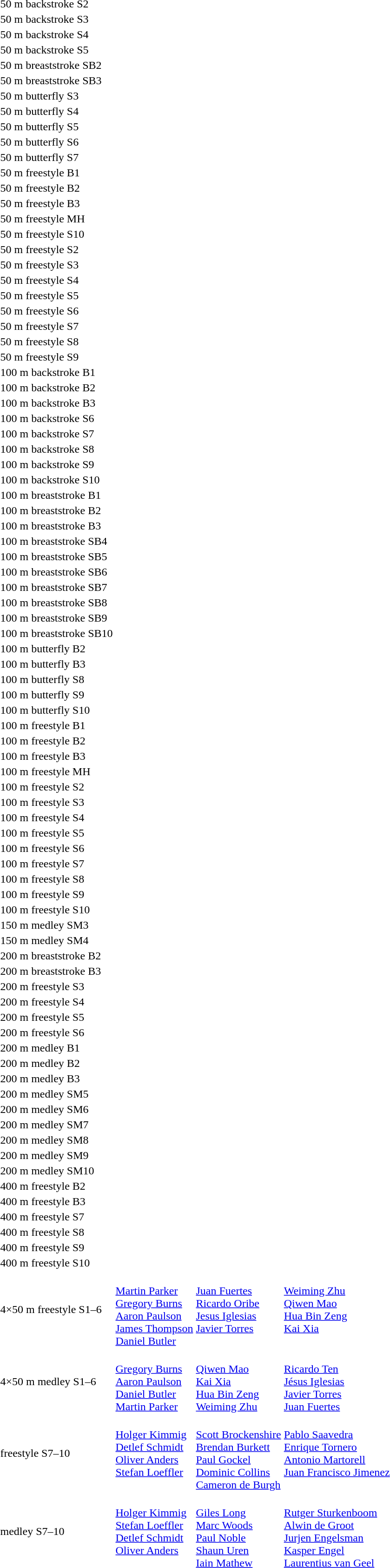<table>
<tr>
<td>50 m backstroke S2</td>
<td></td>
<td></td>
<td></td>
</tr>
<tr>
<td>50 m backstroke S3</td>
<td></td>
<td></td>
<td></td>
</tr>
<tr>
<td>50 m backstroke S4</td>
<td></td>
<td></td>
<td></td>
</tr>
<tr>
<td>50 m backstroke S5</td>
<td></td>
<td></td>
<td></td>
</tr>
<tr>
<td>50 m breaststroke SB2</td>
<td></td>
<td></td>
<td></td>
</tr>
<tr>
<td>50 m breaststroke SB3</td>
<td></td>
<td></td>
<td></td>
</tr>
<tr>
<td>50 m butterfly S3</td>
<td></td>
<td></td>
<td></td>
</tr>
<tr>
<td>50 m butterfly S4</td>
<td></td>
<td></td>
<td></td>
</tr>
<tr>
<td>50 m butterfly S5</td>
<td></td>
<td></td>
<td></td>
</tr>
<tr>
<td>50 m butterfly S6</td>
<td></td>
<td></td>
<td></td>
</tr>
<tr>
<td>50 m butterfly S7</td>
<td></td>
<td></td>
<td></td>
</tr>
<tr>
<td>50 m freestyle B1</td>
<td></td>
<td></td>
<td></td>
</tr>
<tr>
<td>50 m freestyle B2</td>
<td></td>
<td></td>
<td></td>
</tr>
<tr>
<td>50 m freestyle B3</td>
<td></td>
<td></td>
<td></td>
</tr>
<tr>
<td>50 m freestyle MH</td>
<td></td>
<td></td>
<td></td>
</tr>
<tr>
<td>50 m freestyle S10</td>
<td></td>
<td></td>
<td></td>
</tr>
<tr>
<td>50 m freestyle S2</td>
<td></td>
<td></td>
<td></td>
</tr>
<tr>
<td>50 m freestyle S3</td>
<td></td>
<td></td>
<td></td>
</tr>
<tr>
<td>50 m freestyle S4</td>
<td></td>
<td></td>
<td></td>
</tr>
<tr>
<td>50 m freestyle S5</td>
<td></td>
<td></td>
<td></td>
</tr>
<tr>
<td>50 m freestyle S6</td>
<td></td>
<td></td>
<td></td>
</tr>
<tr>
<td>50 m freestyle S7</td>
<td></td>
<td></td>
<td></td>
</tr>
<tr>
<td>50 m freestyle S8</td>
<td></td>
<td></td>
<td></td>
</tr>
<tr>
<td>50 m freestyle S9</td>
<td></td>
<td></td>
<td></td>
</tr>
<tr>
<td>100 m backstroke B1</td>
<td></td>
<td></td>
<td></td>
</tr>
<tr>
<td>100 m backstroke B2</td>
<td></td>
<td></td>
<td></td>
</tr>
<tr>
<td>100 m backstroke B3</td>
<td></td>
<td></td>
<td></td>
</tr>
<tr>
<td>100 m backstroke S6</td>
<td></td>
<td></td>
<td></td>
</tr>
<tr>
<td>100 m backstroke S7</td>
<td></td>
<td></td>
<td></td>
</tr>
<tr>
<td>100 m backstroke S8</td>
<td></td>
<td></td>
<td></td>
</tr>
<tr>
<td>100 m backstroke S9</td>
<td></td>
<td></td>
<td></td>
</tr>
<tr>
<td>100 m backstroke S10</td>
<td></td>
<td></td>
<td></td>
</tr>
<tr>
<td>100 m breaststroke B1</td>
<td></td>
<td></td>
<td></td>
</tr>
<tr>
<td>100 m breaststroke B2</td>
<td></td>
<td></td>
<td></td>
</tr>
<tr>
<td>100 m breaststroke B3</td>
<td></td>
<td></td>
<td></td>
</tr>
<tr>
<td>100 m breaststroke SB4</td>
<td></td>
<td></td>
<td></td>
</tr>
<tr>
<td>100 m breaststroke SB5</td>
<td></td>
<td></td>
<td></td>
</tr>
<tr>
<td>100 m breaststroke SB6</td>
<td></td>
<td></td>
<td></td>
</tr>
<tr>
<td>100 m breaststroke SB7</td>
<td></td>
<td></td>
<td></td>
</tr>
<tr>
<td>100 m breaststroke SB8</td>
<td></td>
<td></td>
<td></td>
</tr>
<tr>
<td>100 m breaststroke SB9</td>
<td></td>
<td></td>
<td></td>
</tr>
<tr>
<td>100 m breaststroke SB10</td>
<td></td>
<td></td>
<td></td>
</tr>
<tr>
<td>100 m butterfly B2</td>
<td></td>
<td></td>
<td></td>
</tr>
<tr>
<td>100 m butterfly B3</td>
<td></td>
<td></td>
<td></td>
</tr>
<tr>
<td>100 m butterfly S8</td>
<td></td>
<td></td>
<td></td>
</tr>
<tr>
<td>100 m butterfly S9</td>
<td></td>
<td></td>
<td></td>
</tr>
<tr>
<td>100 m butterfly S10</td>
<td></td>
<td></td>
<td></td>
</tr>
<tr>
<td>100 m freestyle B1</td>
<td></td>
<td></td>
<td></td>
</tr>
<tr>
<td>100 m freestyle B2</td>
<td></td>
<td></td>
<td></td>
</tr>
<tr>
<td>100 m freestyle B3</td>
<td></td>
<td></td>
<td></td>
</tr>
<tr>
<td>100 m freestyle MH</td>
<td></td>
<td></td>
<td></td>
</tr>
<tr>
<td>100 m freestyle S2</td>
<td></td>
<td></td>
<td></td>
</tr>
<tr>
<td>100 m freestyle S3</td>
<td></td>
<td></td>
<td></td>
</tr>
<tr>
<td rowspan=2>100 m freestyle S4</td>
<td rowspan=2></td>
<td rowspan=2></td>
<td></td>
</tr>
<tr>
<td></td>
</tr>
<tr>
<td>100 m freestyle S5</td>
<td></td>
<td></td>
<td></td>
</tr>
<tr>
<td>100 m freestyle S6</td>
<td></td>
<td></td>
<td></td>
</tr>
<tr>
<td>100 m freestyle S7</td>
<td></td>
<td></td>
<td></td>
</tr>
<tr>
<td>100 m freestyle S8</td>
<td></td>
<td></td>
<td></td>
</tr>
<tr>
<td>100 m freestyle S9</td>
<td></td>
<td></td>
<td></td>
</tr>
<tr>
<td>100 m freestyle S10</td>
<td></td>
<td></td>
<td></td>
</tr>
<tr>
<td>150 m medley SM3</td>
<td></td>
<td></td>
<td></td>
</tr>
<tr>
<td>150 m medley SM4</td>
<td></td>
<td></td>
<td></td>
</tr>
<tr>
<td>200 m breaststroke B2</td>
<td></td>
<td></td>
<td></td>
</tr>
<tr>
<td>200 m breaststroke B3</td>
<td></td>
<td></td>
<td></td>
</tr>
<tr>
<td>200 m freestyle S3</td>
<td></td>
<td></td>
<td></td>
</tr>
<tr>
<td>200 m freestyle S4</td>
<td></td>
<td></td>
<td></td>
</tr>
<tr>
<td>200 m freestyle S5</td>
<td></td>
<td></td>
<td></td>
</tr>
<tr>
<td>200 m freestyle S6</td>
<td></td>
<td></td>
<td></td>
</tr>
<tr>
<td>200 m medley B1</td>
<td></td>
<td></td>
<td></td>
</tr>
<tr>
<td>200 m medley B2</td>
<td></td>
<td></td>
<td></td>
</tr>
<tr>
<td>200 m medley B3</td>
<td></td>
<td></td>
<td></td>
</tr>
<tr>
<td>200 m medley SM5</td>
<td></td>
<td></td>
<td></td>
</tr>
<tr>
<td>200 m medley SM6</td>
<td></td>
<td></td>
<td></td>
</tr>
<tr>
<td>200 m medley SM7</td>
<td></td>
<td></td>
<td></td>
</tr>
<tr>
<td>200 m medley SM8</td>
<td></td>
<td></td>
<td></td>
</tr>
<tr>
<td>200 m medley SM9</td>
<td></td>
<td></td>
<td></td>
</tr>
<tr>
<td>200 m medley SM10</td>
<td></td>
<td></td>
<td></td>
</tr>
<tr>
<td>400 m freestyle B2</td>
<td></td>
<td></td>
<td></td>
</tr>
<tr>
<td>400 m freestyle B3</td>
<td></td>
<td></td>
<td></td>
</tr>
<tr>
<td>400 m freestyle S7</td>
<td></td>
<td></td>
<td></td>
</tr>
<tr>
<td>400 m freestyle S8</td>
<td></td>
<td></td>
<td></td>
</tr>
<tr>
<td>400 m freestyle S9</td>
<td></td>
<td></td>
<td></td>
</tr>
<tr>
<td>400 m freestyle S10</td>
<td></td>
<td></td>
<td></td>
</tr>
<tr>
<td>4×50 m freestyle S1–6</td>
<td valign=top> <br> <a href='#'>Martin Parker</a> <br> <a href='#'>Gregory Burns</a> <br> <a href='#'>Aaron Paulson</a> <br> <a href='#'>James Thompson</a> <br> <a href='#'>Daniel Butler</a></td>
<td valign=top> <br> <a href='#'>Juan Fuertes</a> <br> <a href='#'>Ricardo Oribe</a> <br> <a href='#'>Jesus Iglesias</a> <br> <a href='#'>Javier Torres</a></td>
<td valign=top> <br> <a href='#'>Weiming Zhu</a> <br> <a href='#'>Qiwen Mao</a> <br> <a href='#'>Hua Bin Zeng</a> <br> <a href='#'>Kai Xia</a></td>
</tr>
<tr>
<td>4×50 m medley S1–6</td>
<td valign=top> <br> <a href='#'>Gregory Burns</a> <br> <a href='#'>Aaron Paulson</a> <br> <a href='#'>Daniel Butler</a> <br> <a href='#'>Martin Parker</a></td>
<td valign=top> <br> <a href='#'>Qiwen Mao</a> <br> <a href='#'>Kai Xia</a> <br> <a href='#'>Hua Bin Zeng</a> <br> <a href='#'>Weiming Zhu</a></td>
<td valign=top> <br> <a href='#'>Ricardo Ten</a> <br> <a href='#'>Jésus Iglesias</a> <br> <a href='#'>Javier Torres</a> <br> <a href='#'>Juan Fuertes</a></td>
</tr>
<tr>
<td> freestyle S7–10</td>
<td valign=top> <br> <a href='#'>Holger Kimmig</a> <br> <a href='#'>Detlef Schmidt</a> <br> <a href='#'>Oliver Anders</a> <br> <a href='#'>Stefan Loeffler</a></td>
<td valign=top> <br> <a href='#'>Scott Brockenshire</a> <br> <a href='#'>Brendan Burkett</a> <br> <a href='#'>Paul Gockel</a> <br> <a href='#'>Dominic Collins</a> <br> <a href='#'>Cameron de Burgh</a></td>
<td valign=top> <br> <a href='#'>Pablo Saavedra</a> <br> <a href='#'>Enrique Tornero</a> <br> <a href='#'>Antonio Martorell</a> <br> <a href='#'>Juan Francisco Jimenez</a></td>
</tr>
<tr>
<td> medley S7–10</td>
<td valign=top> <br> <a href='#'>Holger Kimmig</a> <br> <a href='#'>Stefan Loeffler</a> <br> <a href='#'>Detlef Schmidt</a> <br> <a href='#'>Oliver Anders</a></td>
<td valign=top> <br> <a href='#'>Giles Long</a> <br> <a href='#'>Marc Woods</a> <br> <a href='#'>Paul Noble</a> <br> <a href='#'>Shaun Uren</a> <br> <a href='#'>Iain Mathew</a></td>
<td valign=top> <br> <a href='#'>Rutger Sturkenboom</a> <br> <a href='#'>Alwin de Groot</a> <br> <a href='#'>Jurjen Engelsman</a> <br> <a href='#'>Kasper Engel</a> <br> <a href='#'>Laurentius van Geel</a></td>
</tr>
</table>
